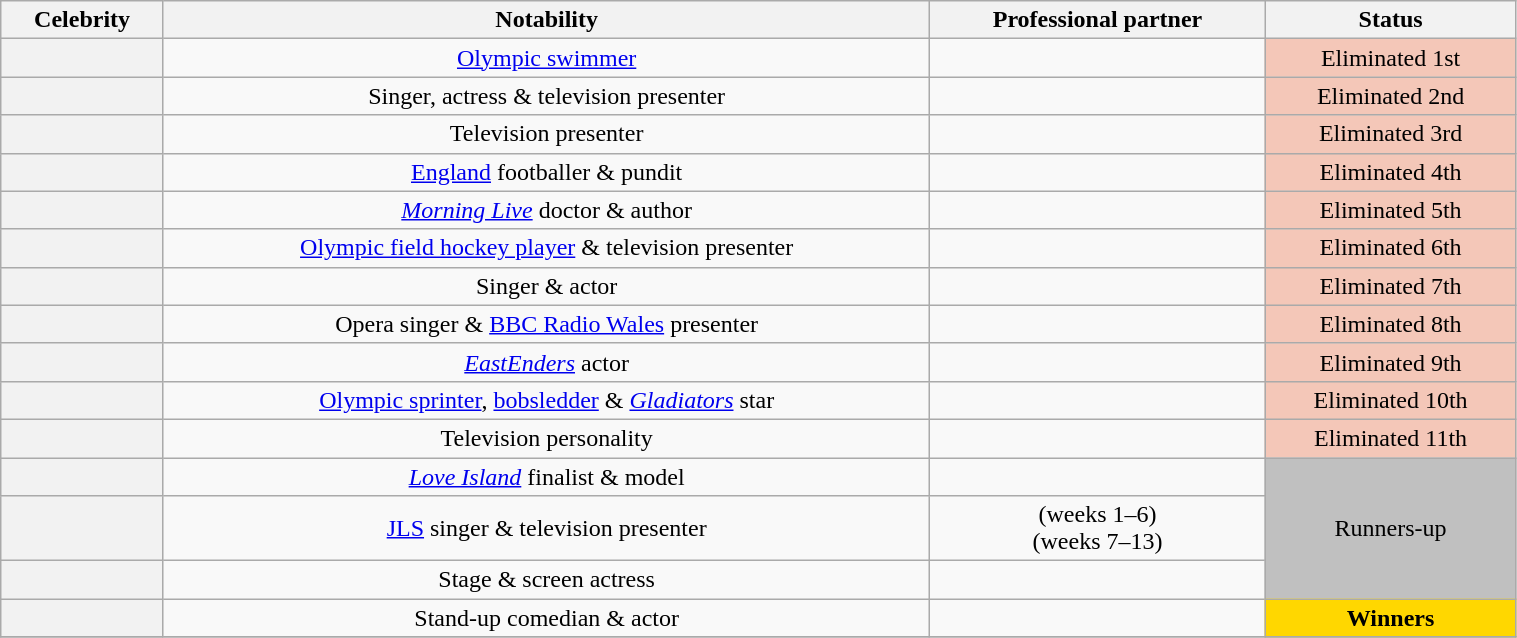<table class="wikitable sortable" style="text-align:center; width:80%">
<tr>
<th scope="col">Celebrity</th>
<th scope="col" class="unsortable">Notability</th>
<th scope="col">Professional partner</th>
<th scope="col">Status</th>
</tr>
<tr>
<th scope="row"></th>
<td><a href='#'>Olympic swimmer</a></td>
<td></td>
<td bgcolor="f4c7b8">Eliminated 1st</td>
</tr>
<tr>
<th scope="row"></th>
<td>Singer, actress & television presenter</td>
<td></td>
<td bgcolor="f4c7b8">Eliminated 2nd</td>
</tr>
<tr>
<th scope="row"></th>
<td>Television presenter</td>
<td></td>
<td bgcolor="f4c7b8">Eliminated 3rd</td>
</tr>
<tr>
<th scope="row"></th>
<td><a href='#'>England</a> footballer & pundit</td>
<td></td>
<td bgcolor="f4c7b8">Eliminated 4th</td>
</tr>
<tr>
<th scope="row"></th>
<td><em><a href='#'>Morning Live</a></em> doctor & author</td>
<td></td>
<td bgcolor="f4c7b8">Eliminated 5th</td>
</tr>
<tr>
<th scope="row"></th>
<td><a href='#'>Olympic field hockey player</a> & television presenter</td>
<td></td>
<td bgcolor="f4c7b8">Eliminated 6th</td>
</tr>
<tr>
<th scope="row"></th>
<td>Singer & actor</td>
<td></td>
<td bgcolor="f4c7b8">Eliminated 7th</td>
</tr>
<tr>
<th scope="row"></th>
<td>Opera singer & <a href='#'>BBC Radio Wales</a> presenter</td>
<td></td>
<td bgcolor="f4c7b8">Eliminated 8th</td>
</tr>
<tr>
<th scope="row"></th>
<td><em><a href='#'>EastEnders</a></em> actor</td>
<td></td>
<td bgcolor="f4c7b8">Eliminated 9th</td>
</tr>
<tr>
<th scope="row"></th>
<td><a href='#'>Olympic sprinter</a>, <a href='#'>bobsledder</a> & <em><a href='#'>Gladiators</a></em> star</td>
<td></td>
<td bgcolor="f4c7b8">Eliminated 10th</td>
</tr>
<tr>
<th scope="row"></th>
<td>Television personality</td>
<td></td>
<td bgcolor="f4c7b8">Eliminated 11th</td>
</tr>
<tr>
<th scope="row"></th>
<td><em><a href='#'>Love Island</a></em> finalist & model</td>
<td></td>
<td rowspan="3" style="background:silver;">Runners-up</td>
</tr>
<tr>
<th scope="row"></th>
<td><a href='#'>JLS</a> singer & television presenter</td>
<td> (weeks 1–6)<br> (weeks 7–13)</td>
</tr>
<tr>
<th scope="row"></th>
<td>Stage & screen actress</td>
<td></td>
</tr>
<tr>
<th scope="row"></th>
<td>Stand-up comedian & actor</td>
<td></td>
<td style="background:gold;"><strong>Winners</strong></td>
</tr>
<tr>
</tr>
</table>
